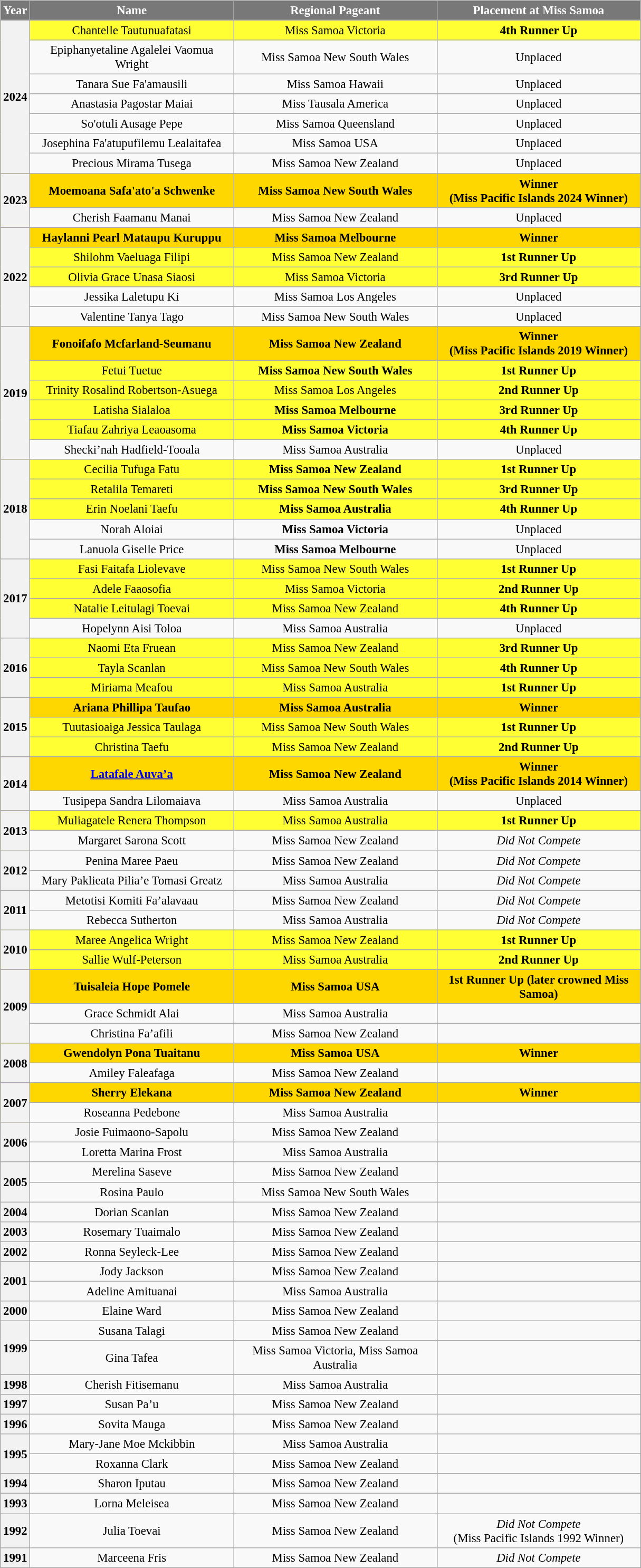<table class="wikitable sortable" style="font-size: 95%; text-align:center">
<tr>
<th width="30" style="background-color:#787878;color:#FFFFFF;">Year</th>
<th width="250" style="background-color:#787878;color:#FFFFFF;">Name</th>
<th width="250" style="background-color:#787878;color:#FFFFFF;">Regional Pageant</th>
<th width="250" style="background-color:#787878;color:#FFFFFF;">Placement at Miss Samoa</th>
</tr>
<tr>
</tr>
<tr style="background-color:#FFFF33; : bold">
<th rowspan="7">2024</th>
<td>Chantelle Tautunuafatasi</td>
<td>Miss Samoa Victoria</td>
<td><strong>4th Runner Up</strong></td>
</tr>
<tr>
<td>Epiphanyetaline Agalelei Vaomua Wright</td>
<td>Miss Samoa New South Wales</td>
<td>Unplaced</td>
</tr>
<tr>
<td>Tanara Sue Fa'amausili</td>
<td>Miss Samoa Hawaii</td>
<td>Unplaced</td>
</tr>
<tr>
<td>Anastasia Pagostar Maiai</td>
<td>Miss Tausala America</td>
<td>Unplaced</td>
</tr>
<tr>
<td>So'otuli Ausage Pepe</td>
<td>Miss Samoa Queensland</td>
<td>Unplaced</td>
</tr>
<tr>
<td>Josephina Fa'atupufilemu Lealaitafea</td>
<td>Miss Samoa USA</td>
<td>Unplaced</td>
</tr>
<tr>
<td>Precious Mirama Tusega</td>
<td>Miss Samoa New Zealand</td>
<td>Unplaced</td>
</tr>
<tr style="background-color:gold; font-weight: bold">
<th rowspan="2">2023</th>
<td>Moemoana Safa'ato'a Schwenke</td>
<td>Miss Samoa New South Wales</td>
<td>Winner<br>(Miss Pacific Islands 2024 Winner)</td>
</tr>
<tr>
<td>Cherish Faamanu Manai</td>
<td>Miss Samoa New Zealand</td>
<td>Unplaced</td>
</tr>
<tr style="background-color:gold; font-weight: bold">
<th rowspan="5">2022</th>
<td>Haylanni Pearl Mataupu Kuruppu</td>
<td><strong>Miss Samoa Melbourne</strong></td>
<td>Winner</td>
</tr>
<tr style="background-color:#FFFF33; : bold">
<td>Shilohm Vaeluaga Filipi</td>
<td>Miss Samoa New Zealand</td>
<td><strong>1st Runner Up</strong></td>
</tr>
<tr style="background-color:#FFFF33; : bold">
<td>Olivia Grace Unasa Siaosi</td>
<td>Miss Samoa Victoria</td>
<td><strong>3rd Runner Up</strong></td>
</tr>
<tr>
<td>Jessika Laletupu Ki</td>
<td>Miss Samoa Los Angeles</td>
<td>Unplaced</td>
</tr>
<tr>
<td>Valentine Tanya Tago</td>
<td>Miss Samoa New South Wales</td>
<td>Unplaced</td>
</tr>
<tr style="background-color:gold; font-weight: bold">
<th rowspan="6">2019</th>
<td>Fonoifafo Mcfarland-Seumanu</td>
<td><strong>Miss Samoa New Zealand</strong></td>
<td>Winner<br>(Miss Pacific Islands 2019 Winner)</td>
</tr>
<tr style="background-color:#FFFF33; : bold">
<td>Fetui Tuetue</td>
<td><strong>Miss Samoa New South Wales</strong></td>
<td><strong>1st Runner Up</strong></td>
</tr>
<tr style="background-color:#FFFF33; : bold">
<td>Trinity Rosalind Robertson-Asuega</td>
<td>Miss Samoa Los Angeles</td>
<td><strong>2nd Runner Up</strong></td>
</tr>
<tr style="background-color:#FFFF33; : bold">
<td>Latisha Sialaloa</td>
<td><strong>Miss Samoa Melbourne</strong></td>
<td><strong>3rd Runner Up</strong></td>
</tr>
<tr style="background-color:#FFFF33; : bold">
<td>Tiafau Zahriya Leaoasoma</td>
<td><strong>Miss Samoa Victoria</strong></td>
<td><strong>4th Runner Up</strong></td>
</tr>
<tr>
<td>Shecki’nah Hadfield-Tooala</td>
<td>Miss Samoa Australia</td>
<td>Unplaced</td>
</tr>
<tr style="background-color:#FFFF33; : bold">
<th rowspan="5">2018</th>
<td>Cecilia Tufuga Fatu</td>
<td><strong>Miss Samoa New Zealand</strong></td>
<td><strong>1st Runner Up</strong></td>
</tr>
<tr style="background-color:#FFFF33; : bold">
<td>Retalila Temareti</td>
<td><strong>Miss Samoa New South Wales</strong></td>
<td><strong>3rd Runner Up</strong></td>
</tr>
<tr style="background-color:#FFFF33; : bold">
<td>Erin Noelani Taefu</td>
<td><strong>Miss Samoa Australia</strong></td>
<td><strong>4th Runner Up</strong></td>
</tr>
<tr>
<td>Norah Aloiai</td>
<td><strong>Miss Samoa Victoria</strong></td>
<td>Unplaced</td>
</tr>
<tr>
<td>Lanuola Giselle Price</td>
<td><strong>Miss Samoa Melbourne </strong></td>
<td>Unplaced</td>
</tr>
<tr style="background-color:#FFFF33; : bold">
<th rowspan="4">2017</th>
<td>Fasi Faitafa Liolevave</td>
<td>Miss Samoa New South Wales</td>
<td><strong>1st Runner Up</strong></td>
</tr>
<tr style="background-color:#FFFF33; : bold">
<td>Adele Faaosofia</td>
<td>Miss Samoa Victoria</td>
<td><strong>2nd Runner Up</strong></td>
</tr>
<tr style="background-color:#FFFF33; : bold">
<td>Natalie Leitulagi Toevai</td>
<td>Miss Samoa New Zealand</td>
<td><strong>4th Runner Up</strong></td>
</tr>
<tr>
<td>Hopelynn Aisi Toloa</td>
<td>Miss Samoa Australia</td>
<td>Unplaced</td>
</tr>
<tr style="background-color:#FFFF33; : bold">
<th rowspan="3">2016</th>
<td>Naomi Eta Fruean</td>
<td>Miss Samoa New Zealand</td>
<td><strong>3rd Runner Up</strong></td>
</tr>
<tr style="background-color:#FFFF33; : bold">
<td>Tayla Scanlan</td>
<td>Miss Samoa New South Wales</td>
<td><strong>4th Runner Up</strong></td>
</tr>
<tr style="background-color:#FFFF33; : bold">
<td>Miriama Meafou</td>
<td>Miss Samoa Australia</td>
<td><strong>1st Runner Up</strong></td>
</tr>
<tr style="background-color:gold; font-weight: bold">
<th rowspan="3">2015</th>
<td>Ariana Phillipa Taufao</td>
<td><strong>Miss Samoa Australia</strong></td>
<td><strong>Winner</strong></td>
</tr>
<tr style="background-color:#FFFF33; : bold">
<td>Tuutasioaiga Jessica Taulaga</td>
<td>Miss Samoa New South Wales</td>
<td><strong>1st Runner Up</strong></td>
</tr>
<tr style="background-color:#FFFF33; : bold">
<td>Christina Taefu</td>
<td>Miss Samoa New Zealand</td>
<td><strong>2nd Runner Up</strong></td>
</tr>
<tr style="background-color:gold; font-weight: bold">
<th rowspan="2">2014</th>
<td><a href='#'>Latafale Auva’a</a></td>
<td><strong>Miss Samoa New Zealand</strong></td>
<td>Winner<br>(Miss Pacific Islands 2014 Winner)</td>
</tr>
<tr>
<td>Tusipepa Sandra Lilomaiava</td>
<td>Miss Samoa Australia</td>
<td>Unplaced</td>
</tr>
<tr style="background-color:#FFFF33; : bold">
<th rowspan="2">2013</th>
<td>Muliagatele Renera Thompson</td>
<td>Miss Samoa Australia</td>
<td><strong>1st Runner Up</strong></td>
</tr>
<tr>
<td>Margaret Sarona Scott</td>
<td>Miss Samoa New Zealand</td>
<td><em>Did Not Compete</em></td>
</tr>
<tr>
<th rowspan="2">2012</th>
<td>Penina Maree Paeu</td>
<td>Miss Samoa New Zealand</td>
<td><em>Did Not Compete</em></td>
</tr>
<tr>
<td>Mary Paklieata Pilia’e Tomasi Greatz</td>
<td>Miss Samoa Australia</td>
<td><em>Did Not Compete</em></td>
</tr>
<tr>
<th rowspan="2">2011</th>
<td>Metotisi Komiti Fa’alavaau</td>
<td>Miss Samoa New Zealand</td>
<td><em>Did Not Compete</em></td>
</tr>
<tr>
<td>Rebecca Sutherton</td>
<td>Miss Samoa Australia</td>
<td><em>Did Not Compete</em></td>
</tr>
<tr style="background-color:#FFFF33; : bold">
<th rowspan="2">2010</th>
<td>Maree Angelica Wright</td>
<td>Miss Samoa New Zealand</td>
<td><strong>1st Runner Up</strong></td>
</tr>
<tr style="background-color:#FFFF33; : bold">
<td>Sallie Wulf-Peterson</td>
<td>Miss Samoa Australia</td>
<td><strong>2nd Runner Up</strong></td>
</tr>
<tr style="background-color:gold; font-weight: bold">
<th rowspan="3">2009</th>
<td>Tuisaleia Hope Pomele</td>
<td><strong>Miss Samoa USA</strong></td>
<td>1st Runner Up (later crowned Miss Samoa)</td>
</tr>
<tr>
<td>Grace Schmidt Alai</td>
<td>Miss Samoa Australia</td>
<td></td>
</tr>
<tr>
<td>Christina Fa’afili</td>
<td>Miss Samoa New Zealand</td>
<td></td>
</tr>
<tr style="background-color:gold; font-weight: bold">
<th rowspan="2">2008</th>
<td>Gwendolyn Pona Tuaitanu</td>
<td><strong>Miss Samoa USA</strong></td>
<td>Winner</td>
</tr>
<tr>
<td>Amiley Faleafaga</td>
<td>Miss Samoa New Zealand</td>
<td></td>
</tr>
<tr style="background-color:gold; font-weight: bold">
<th rowspan="2">2007</th>
<td>Sherry Elekana</td>
<td><strong>Miss Samoa New Zealand</strong></td>
<td>Winner</td>
</tr>
<tr>
<td>Roseanna Pedebone</td>
<td>Miss Samoa Australia</td>
<td></td>
</tr>
<tr>
<th rowspan="2">2006</th>
<td>Josie Fuimaono-Sapolu</td>
<td>Miss Samoa New Zealand</td>
<td></td>
</tr>
<tr>
<td>Loretta Marina Frost</td>
<td>Miss Samoa Australia</td>
<td></td>
</tr>
<tr>
<th rowspan="2">2005</th>
<td>Merelina Saseve</td>
<td>Miss Samoa New Zealand</td>
<td></td>
</tr>
<tr>
<td>Rosina Paulo</td>
<td>Miss Samoa New South Wales</td>
<td></td>
</tr>
<tr>
<th>2004</th>
<td>Dorian Scanlan</td>
<td>Miss Samoa New Zealand</td>
<td></td>
</tr>
<tr>
<th>2003</th>
<td>Rosemary Tuaimalo</td>
<td>Miss Samoa New Zealand</td>
<td></td>
</tr>
<tr>
<th>2002</th>
<td>Ronna Seyleck-Lee</td>
<td>Miss Samoa New Zealand</td>
<td></td>
</tr>
<tr>
<th rowspan="2">2001</th>
<td>Jody Jackson</td>
<td>Miss Samoa New Zealand</td>
<td></td>
</tr>
<tr>
<td>Adeline Amituanai</td>
<td>Miss Samoa Australia</td>
<td></td>
</tr>
<tr>
<th>2000</th>
<td>Elaine Ward</td>
<td>Miss Samoa New Zealand</td>
<td></td>
</tr>
<tr>
<th rowspan="2">1999</th>
<td>Susana Talagi</td>
<td>Miss Samoa New Zealand</td>
<td></td>
</tr>
<tr>
<td>Gina Tafea</td>
<td>Miss Samoa Victoria, Miss Samoa Australia</td>
<td></td>
</tr>
<tr>
<th>1998</th>
<td>Cherish Fitisemanu</td>
<td>Miss Samoa Australia</td>
<td></td>
</tr>
<tr>
<th>1997</th>
<td>Susan Pa’u</td>
<td>Miss Samoa New Zealand</td>
<td></td>
</tr>
<tr>
<th>1996</th>
<td>Sovita Mauga</td>
<td>Miss Samoa New Zealand</td>
<td></td>
</tr>
<tr>
<th rowspan="2">1995</th>
<td>Mary-Jane Moe Mckibbin</td>
<td>Miss Samoa Australia</td>
<td></td>
</tr>
<tr>
<td>Roxanna Clark</td>
<td>Miss Samoa New Zealand</td>
<td></td>
</tr>
<tr>
<th>1994</th>
<td>Sharon Iputau</td>
<td>Miss Samoa New Zealand</td>
<td></td>
</tr>
<tr>
<th>1993</th>
<td>Lorna Meleisea</td>
<td>Miss Samoa New Zealand</td>
<td></td>
</tr>
<tr>
<th>1992</th>
<td>Julia Toevai</td>
<td>Miss Samoa New Zealand</td>
<td><em>Did Not Compete</em><br>(Miss Pacific Islands 1992 Winner)</td>
</tr>
<tr>
<th>1991</th>
<td>Marceena Fris</td>
<td>Miss Samoa New Zealand</td>
<td><em>Did Not Compete</em></td>
</tr>
</table>
